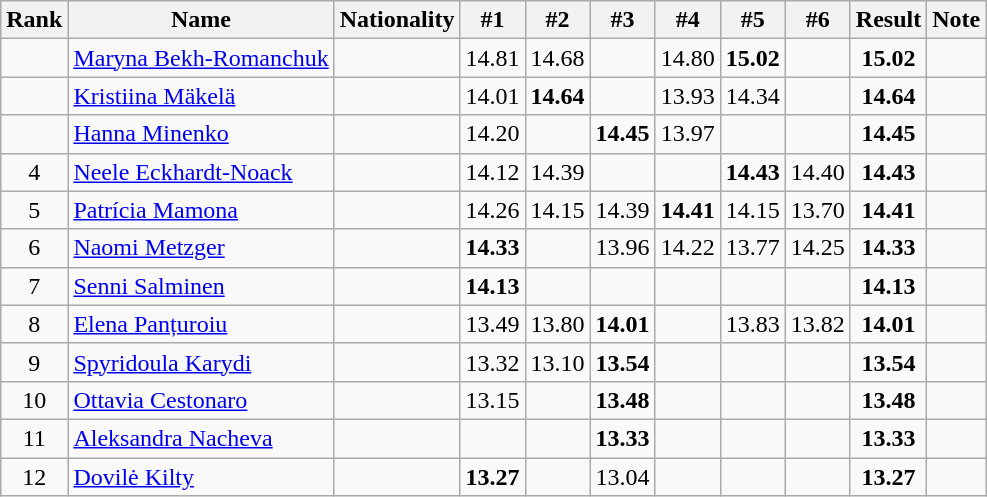<table class="wikitable sortable" style="text-align:center">
<tr>
<th>Rank</th>
<th>Name</th>
<th>Nationality</th>
<th>#1</th>
<th>#2</th>
<th>#3</th>
<th>#4</th>
<th>#5</th>
<th>#6</th>
<th>Result</th>
<th>Note</th>
</tr>
<tr>
<td></td>
<td align=left><a href='#'>Maryna Bekh-Romanchuk</a></td>
<td align=left></td>
<td>14.81</td>
<td>14.68</td>
<td></td>
<td>14.80</td>
<td><strong>15.02</strong></td>
<td></td>
<td><strong>15.02</strong></td>
<td></td>
</tr>
<tr>
<td></td>
<td align=left><a href='#'>Kristiina Mäkelä</a></td>
<td align=left></td>
<td>14.01</td>
<td><strong>14.64</strong></td>
<td></td>
<td>13.93</td>
<td>14.34</td>
<td></td>
<td><strong>14.64</strong></td>
<td></td>
</tr>
<tr>
<td></td>
<td align=left><a href='#'>Hanna Minenko</a></td>
<td align=left></td>
<td>14.20</td>
<td></td>
<td><strong>14.45</strong></td>
<td>13.97</td>
<td></td>
<td></td>
<td><strong>14.45</strong></td>
<td></td>
</tr>
<tr>
<td>4</td>
<td align=left><a href='#'>Neele Eckhardt-Noack</a></td>
<td align=left></td>
<td>14.12</td>
<td>14.39</td>
<td></td>
<td></td>
<td><strong>14.43</strong></td>
<td>14.40</td>
<td><strong>14.43</strong></td>
<td></td>
</tr>
<tr>
<td>5</td>
<td align=left><a href='#'>Patrícia Mamona</a></td>
<td align=left></td>
<td>14.26</td>
<td>14.15</td>
<td>14.39</td>
<td><strong>14.41</strong></td>
<td>14.15</td>
<td>13.70</td>
<td><strong>14.41</strong></td>
<td></td>
</tr>
<tr>
<td>6</td>
<td align=left><a href='#'>Naomi Metzger</a></td>
<td align=left></td>
<td><strong>14.33</strong></td>
<td></td>
<td>13.96</td>
<td>14.22</td>
<td>13.77</td>
<td>14.25</td>
<td><strong>14.33</strong></td>
<td></td>
</tr>
<tr>
<td>7</td>
<td align=left><a href='#'>Senni Salminen</a></td>
<td align=left></td>
<td><strong>14.13</strong></td>
<td></td>
<td></td>
<td></td>
<td></td>
<td></td>
<td><strong>14.13</strong></td>
<td></td>
</tr>
<tr>
<td>8</td>
<td align=left><a href='#'>Elena Panțuroiu</a></td>
<td align=left></td>
<td>13.49</td>
<td>13.80</td>
<td><strong>14.01</strong></td>
<td></td>
<td>13.83</td>
<td>13.82</td>
<td><strong>14.01</strong></td>
<td></td>
</tr>
<tr>
<td>9</td>
<td align=left><a href='#'>Spyridoula Karydi</a></td>
<td align=left></td>
<td>13.32</td>
<td>13.10</td>
<td><strong>13.54</strong></td>
<td></td>
<td></td>
<td></td>
<td><strong>13.54</strong></td>
<td></td>
</tr>
<tr>
<td>10</td>
<td align=left><a href='#'>Ottavia Cestonaro</a></td>
<td align=left></td>
<td>13.15</td>
<td></td>
<td><strong>13.48</strong></td>
<td></td>
<td></td>
<td></td>
<td><strong>13.48</strong></td>
<td></td>
</tr>
<tr>
<td>11</td>
<td align=left><a href='#'>Aleksandra Nacheva</a></td>
<td align=left></td>
<td></td>
<td></td>
<td><strong>13.33</strong></td>
<td></td>
<td></td>
<td></td>
<td><strong>13.33</strong></td>
<td></td>
</tr>
<tr>
<td>12</td>
<td align=left><a href='#'>Dovilė Kilty</a></td>
<td align=left></td>
<td><strong>13.27</strong></td>
<td></td>
<td>13.04</td>
<td></td>
<td></td>
<td></td>
<td><strong>13.27</strong></td>
<td></td>
</tr>
</table>
